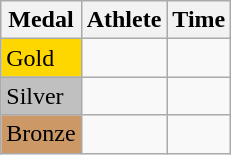<table class="wikitable">
<tr>
<th>Medal</th>
<th>Athlete</th>
<th>Time</th>
</tr>
<tr>
<td bgcolor="gold">Gold</td>
<td></td>
<td></td>
</tr>
<tr>
<td bgcolor="silver">Silver</td>
<td></td>
<td></td>
</tr>
<tr>
<td bgcolor="CC9966">Bronze</td>
<td></td>
<td></td>
</tr>
</table>
